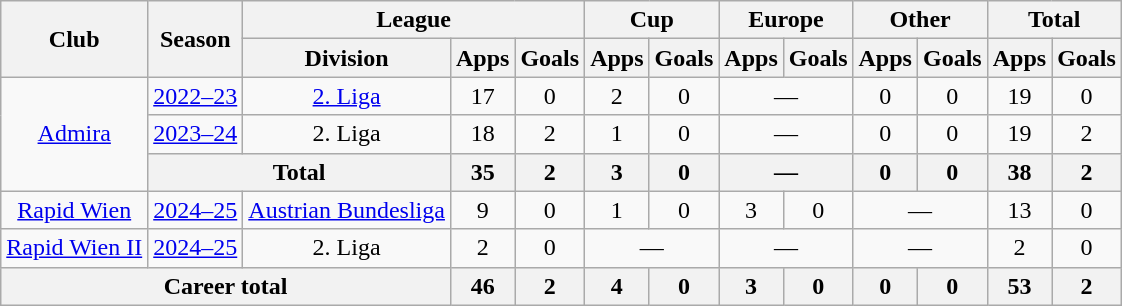<table class="wikitable" style="text-align: center">
<tr>
<th rowspan="2">Club</th>
<th rowspan="2">Season</th>
<th colspan="3">League</th>
<th colspan="2">Cup</th>
<th colspan="2">Europe</th>
<th colspan="2">Other</th>
<th colspan="2">Total</th>
</tr>
<tr>
<th>Division</th>
<th>Apps</th>
<th>Goals</th>
<th>Apps</th>
<th>Goals</th>
<th>Apps</th>
<th>Goals</th>
<th>Apps</th>
<th>Goals</th>
<th>Apps</th>
<th>Goals</th>
</tr>
<tr>
<td rowspan="3"><a href='#'>Admira</a></td>
<td><a href='#'>2022–23</a></td>
<td><a href='#'>2. Liga</a></td>
<td>17</td>
<td>0</td>
<td>2</td>
<td>0</td>
<td colspan="2">—</td>
<td>0</td>
<td>0</td>
<td>19</td>
<td>0</td>
</tr>
<tr>
<td><a href='#'>2023–24</a></td>
<td>2. Liga</td>
<td>18</td>
<td>2</td>
<td>1</td>
<td>0</td>
<td colspan="2">—</td>
<td>0</td>
<td>0</td>
<td>19</td>
<td>2</td>
</tr>
<tr>
<th colspan="2">Total</th>
<th>35</th>
<th>2</th>
<th>3</th>
<th>0</th>
<th colspan="2">—</th>
<th>0</th>
<th>0</th>
<th>38</th>
<th>2</th>
</tr>
<tr>
<td><a href='#'>Rapid Wien</a></td>
<td><a href='#'>2024–25</a></td>
<td><a href='#'>Austrian Bundesliga</a></td>
<td>9</td>
<td>0</td>
<td>1</td>
<td>0</td>
<td>3</td>
<td>0</td>
<td colspan="2">—</td>
<td>13</td>
<td>0</td>
</tr>
<tr>
<td><a href='#'>Rapid Wien II</a></td>
<td><a href='#'>2024–25</a></td>
<td>2. Liga</td>
<td>2</td>
<td>0</td>
<td colspan="2">—</td>
<td colspan="2">—</td>
<td colspan="2">—</td>
<td>2</td>
<td>0</td>
</tr>
<tr>
<th colspan="3">Career total</th>
<th>46</th>
<th>2</th>
<th>4</th>
<th>0</th>
<th>3</th>
<th>0</th>
<th>0</th>
<th>0</th>
<th>53</th>
<th>2</th>
</tr>
</table>
